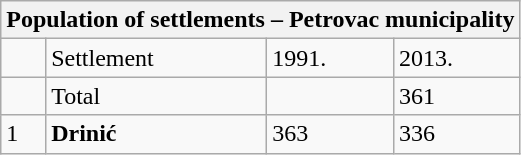<table class="wikitable">
<tr>
<th colspan="4">Population of settlements – Petrovac municipality</th>
</tr>
<tr>
<td></td>
<td>Settlement</td>
<td>1991.</td>
<td>2013.</td>
</tr>
<tr>
<td></td>
<td>Total</td>
<td></td>
<td>361</td>
</tr>
<tr>
<td>1</td>
<td><strong>Drinić</strong></td>
<td>363</td>
<td>336</td>
</tr>
</table>
